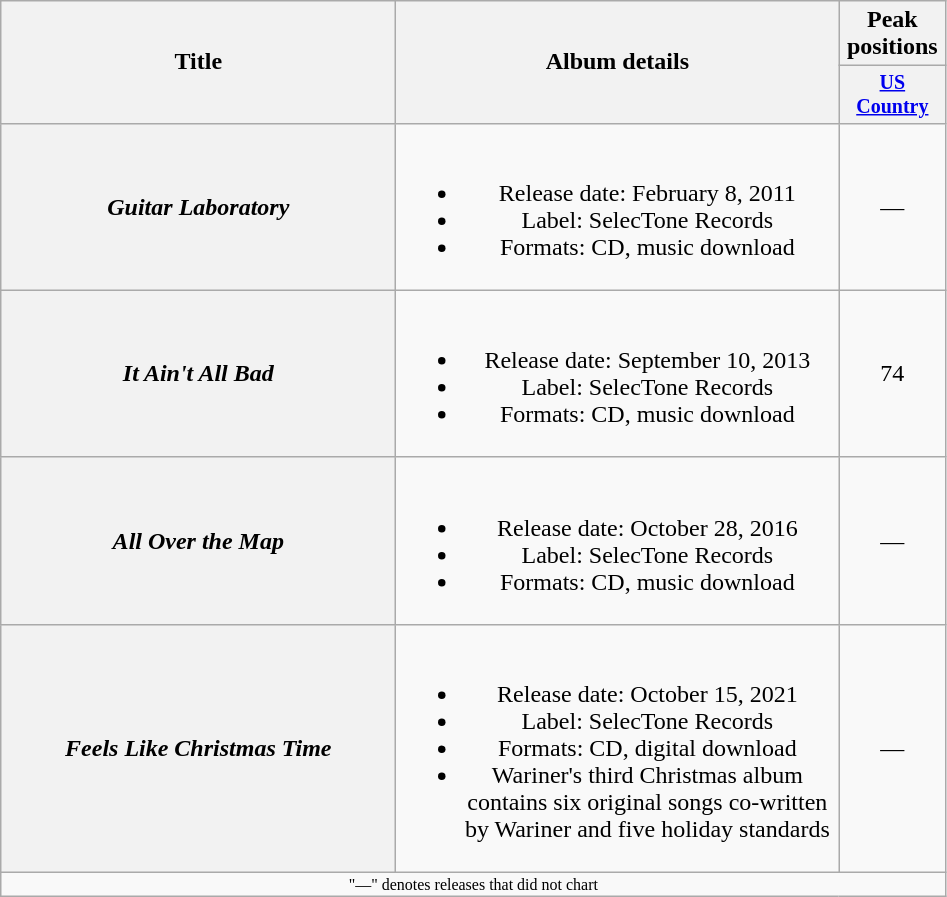<table class="wikitable plainrowheaders" style="text-align:center;">
<tr>
<th rowspan="2" style="width:16em;">Title</th>
<th rowspan="2" style="width:18em;">Album details</th>
<th>Peak positions</th>
</tr>
<tr style="font-size:smaller;">
<th width="65"><a href='#'>US Country</a><br></th>
</tr>
<tr>
<th scope="row"><em>Guitar Laboratory</em></th>
<td><br><ul><li>Release date: February 8, 2011</li><li>Label: SelecTone Records</li><li>Formats: CD, music download</li></ul></td>
<td>—</td>
</tr>
<tr>
<th scope="row"><em>It Ain't All Bad</em></th>
<td><br><ul><li>Release date: September 10, 2013</li><li>Label: SelecTone Records</li><li>Formats: CD, music download</li></ul></td>
<td>74</td>
</tr>
<tr>
<th scope="row"><em>All Over the Map</em></th>
<td><br><ul><li>Release date: October 28, 2016</li><li>Label: SelecTone Records</li><li>Formats: CD, music download</li></ul></td>
<td>—</td>
</tr>
<tr>
<th scope="row"><em>Feels Like Christmas Time</em></th>
<td><br><ul><li>Release date: October 15, 2021</li><li>Label: SelecTone Records</li><li>Formats: CD, digital download</li><li>Wariner's third Christmas album contains six original songs co-written by Wariner and five holiday standards</li></ul></td>
<td>—</td>
</tr>
<tr>
<td colspan="3" style="font-size:8pt">"—" denotes releases that did not chart</td>
</tr>
</table>
